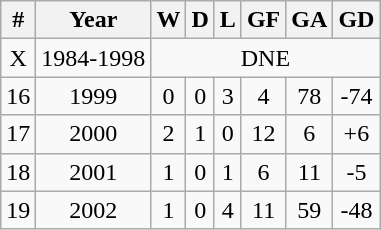<table class="wikitable sortable" style="text-align:center">
<tr>
<th>#</th>
<th>Year</th>
<th>W</th>
<th>D</th>
<th>L</th>
<th>GF</th>
<th>GA</th>
<th>GD</th>
</tr>
<tr>
<td>X</td>
<td>1984-1998</td>
<td colspan=6>DNE</td>
</tr>
<tr>
<td>16</td>
<td>1999</td>
<td>0</td>
<td>0</td>
<td>3</td>
<td>4</td>
<td>78</td>
<td>-74</td>
</tr>
<tr>
<td>17</td>
<td>2000</td>
<td>2</td>
<td>1</td>
<td>0</td>
<td>12</td>
<td>6</td>
<td>+6</td>
</tr>
<tr>
<td>18</td>
<td>2001</td>
<td>1</td>
<td>0</td>
<td>1</td>
<td>6</td>
<td>11</td>
<td>-5</td>
</tr>
<tr>
<td>19</td>
<td>2002</td>
<td>1</td>
<td>0</td>
<td>4</td>
<td>11</td>
<td>59</td>
<td>-48</td>
</tr>
</table>
